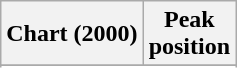<table class="wikitable sortable plainrowheaders" style="text-align:center;">
<tr>
<th scope="col">Chart (2000)</th>
<th scope="col">Peak<br>position</th>
</tr>
<tr>
</tr>
<tr>
</tr>
<tr>
</tr>
</table>
